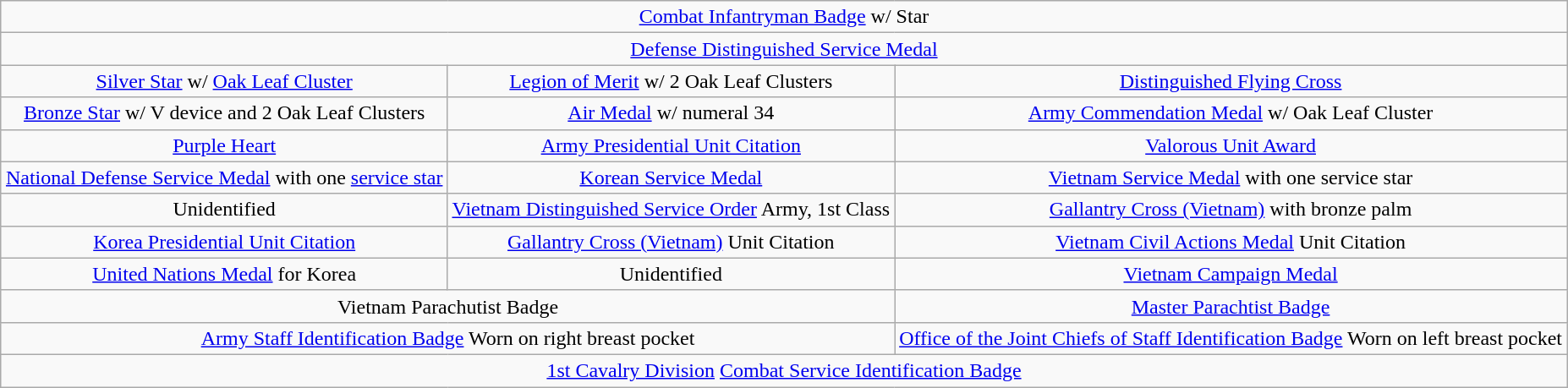<table class="wikitable" style="margin:1em auto; text-align:center;">
<tr>
<td colspan="3"><a href='#'>Combat Infantryman Badge</a> w/ Star</td>
</tr>
<tr>
<td colspan="3"><a href='#'>Defense Distinguished Service Medal</a></td>
</tr>
<tr>
<td><a href='#'>Silver Star</a> w/ <a href='#'>Oak Leaf Cluster</a></td>
<td><a href='#'>Legion of Merit</a> w/ 2 Oak Leaf Clusters</td>
<td><a href='#'>Distinguished Flying Cross</a></td>
</tr>
<tr>
<td><a href='#'>Bronze Star</a> w/  V device and 2 Oak Leaf Clusters</td>
<td><a href='#'>Air Medal</a> w/ numeral 34</td>
<td><a href='#'>Army Commendation Medal</a> w/ Oak Leaf Cluster</td>
</tr>
<tr>
<td><a href='#'>Purple Heart</a></td>
<td><a href='#'>Army Presidential Unit Citation</a></td>
<td><a href='#'>Valorous Unit Award</a></td>
</tr>
<tr>
<td><a href='#'>National Defense Service Medal</a> with one <a href='#'>service star</a></td>
<td><a href='#'>Korean Service Medal</a></td>
<td><a href='#'>Vietnam Service Medal</a> with one service star</td>
</tr>
<tr>
<td>Unidentified</td>
<td><a href='#'>Vietnam Distinguished Service Order</a> Army, 1st Class</td>
<td><a href='#'>Gallantry Cross (Vietnam)</a> with bronze palm</td>
</tr>
<tr>
<td><a href='#'>Korea Presidential Unit Citation</a></td>
<td><a href='#'>Gallantry Cross (Vietnam)</a> Unit Citation</td>
<td><a href='#'>Vietnam Civil Actions Medal</a> Unit Citation</td>
</tr>
<tr>
<td><a href='#'>United Nations Medal</a> for Korea</td>
<td>Unidentified</td>
<td><a href='#'>Vietnam Campaign Medal</a></td>
</tr>
<tr>
<td colspan="2">Vietnam Parachutist Badge</td>
<td colspan="2"><a href='#'>Master Parachtist Badge</a></td>
</tr>
<tr>
<td colspan="2"><a href='#'>Army Staff Identification Badge</a> Worn on right breast pocket</td>
<td colspan="2"><a href='#'>Office of the Joint Chiefs of Staff Identification Badge</a> Worn on left breast pocket</td>
</tr>
<tr>
<td colspan="3"><a href='#'>1st Cavalry Division</a> <a href='#'>Combat Service Identification Badge</a></td>
</tr>
</table>
